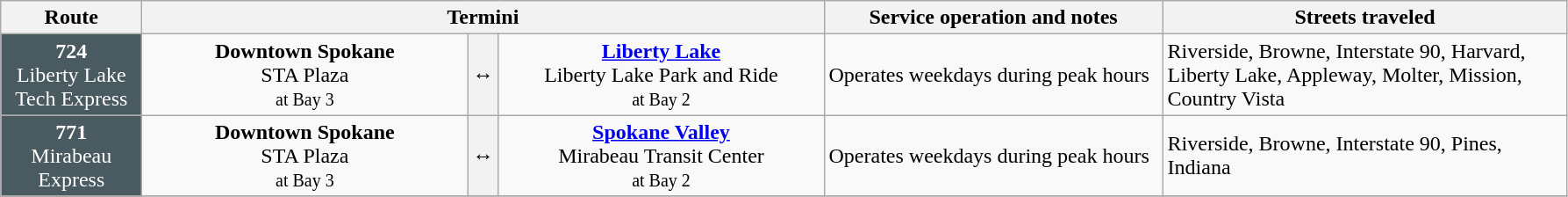<table class=wikitable style="font-size: 100%;" text-valign="center"|>
<tr>
<th width="100px">Route</th>
<th colspan=3>Termini</th>
<th width="250px">Service operation and notes</th>
<th width="300px">Streets traveled</th>
</tr>
<tr>
<td style="background:#495a60; color:white" align="center" valign=center><div><strong>724</strong><br>Liberty Lake Tech Express</div></td>
<td ! width="240px" align="center"><strong>Downtown Spokane</strong><br>STA Plaza<br><small> at Bay 3</small></td>
<th><span>↔</span></th>
<td ! width="240px" align="center"><strong><a href='#'>Liberty Lake</a></strong><br>Liberty Lake Park and Ride<br><small>at Bay 2</small></td>
<td>Operates weekdays during peak hours</td>
<td>Riverside, Browne, Interstate 90, Harvard, Liberty Lake, Appleway, Molter, Mission, Country Vista</td>
</tr>
<tr>
<td style="background:#495a60; color:white" align="center" valign=center><div><strong>771</strong><br>Mirabeau Express</div></td>
<td ! width="240px" align="center"><strong>Downtown Spokane</strong><br>STA Plaza<br><small> at Bay 3</small></td>
<th><span>↔</span></th>
<td ! width="240px" align="center"><strong><a href='#'>Spokane Valley</a></strong><br>Mirabeau Transit Center<br><small>at Bay 2</small></td>
<td>Operates weekdays during peak hours</td>
<td>Riverside, Browne, Interstate 90, Pines, Indiana</td>
</tr>
<tr>
</tr>
</table>
